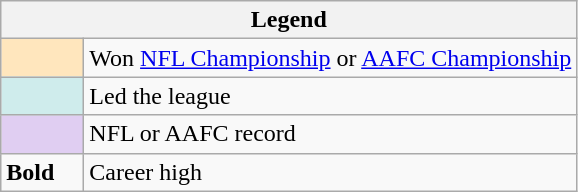<table class="wikitable">
<tr>
<th colspan="2">Legend</th>
</tr>
<tr>
<td style="background:#ffe6bd; width:3em;"></td>
<td>Won <a href='#'>NFL Championship</a> or <a href='#'>AAFC Championship</a></td>
</tr>
<tr>
<td style="background:#cfecec; width:3em;"></td>
<td>Led the league</td>
</tr>
<tr>
<td style="background:#e0cef2;"></td>
<td>NFL or AAFC record</td>
</tr>
<tr>
<td><strong>Bold</strong></td>
<td>Career high</td>
</tr>
</table>
